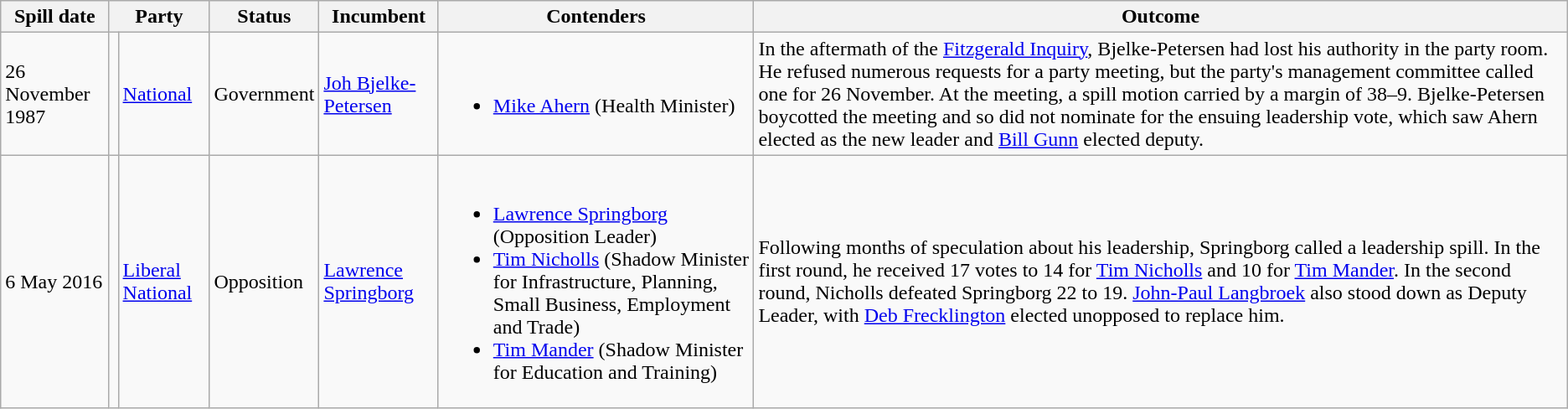<table class="wikitable">
<tr>
<th>Spill date</th>
<th colspan="2">Party</th>
<th>Status</th>
<th>Incumbent</th>
<th>Contenders</th>
<th>Outcome</th>
</tr>
<tr>
<td>26 November 1987</td>
<td></td>
<td><a href='#'>National</a></td>
<td>Government</td>
<td><a href='#'>Joh Bjelke-Petersen</a></td>
<td><br><ul><li><a href='#'>Mike Ahern</a> (Health Minister)</li></ul></td>
<td>In the aftermath of the <a href='#'>Fitzgerald Inquiry</a>, Bjelke-Petersen had lost his authority in the party room. He refused numerous requests for a party meeting, but the party's management committee called one for 26 November. At the meeting, a spill motion carried by a margin of 38–9. Bjelke-Petersen boycotted the meeting and so did not nominate for the ensuing leadership vote, which saw Ahern elected as the new leader and <a href='#'>Bill Gunn</a> elected deputy.</td>
</tr>
<tr>
<td>6 May 2016</td>
<td></td>
<td><a href='#'>Liberal National</a></td>
<td>Opposition</td>
<td><a href='#'>Lawrence Springborg</a></td>
<td><br><ul><li><a href='#'>Lawrence Springborg</a> (Opposition Leader)</li><li><a href='#'>Tim Nicholls</a> (Shadow Minister for Infrastructure, Planning, Small Business, Employment and Trade)</li><li><a href='#'>Tim Mander</a> (Shadow Minister for Education and Training)</li></ul></td>
<td>Following months of speculation about his leadership, Springborg called a leadership spill. In the first round, he received 17 votes to 14 for <a href='#'>Tim Nicholls</a> and 10 for <a href='#'>Tim Mander</a>. In the second round, Nicholls defeated Springborg 22 to 19. <a href='#'>John-Paul Langbroek</a> also stood down as Deputy Leader, with <a href='#'>Deb Frecklington</a> elected unopposed to replace him.</td>
</tr>
</table>
